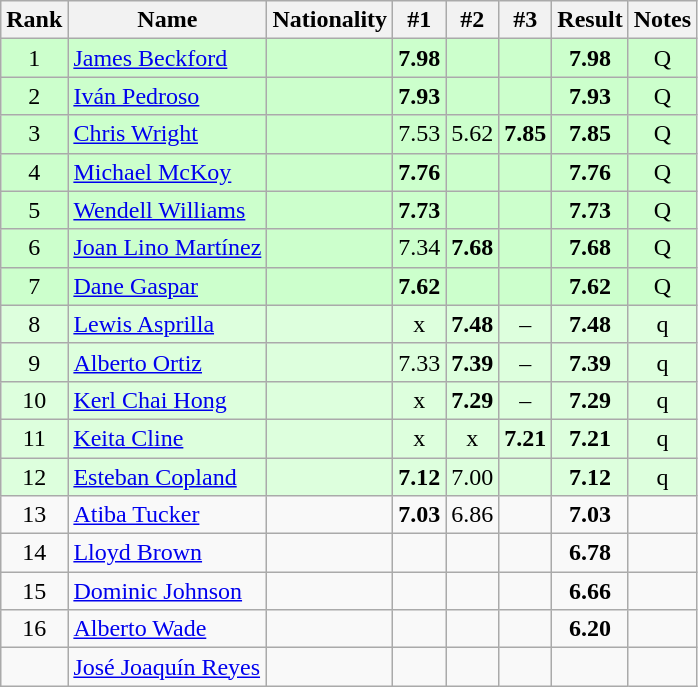<table class="wikitable sortable" style="text-align:center">
<tr>
<th>Rank</th>
<th>Name</th>
<th>Nationality</th>
<th>#1</th>
<th>#2</th>
<th>#3</th>
<th>Result</th>
<th>Notes</th>
</tr>
<tr bgcolor=ccffcc>
<td>1</td>
<td align=left><a href='#'>James Beckford</a></td>
<td align=left></td>
<td><strong>7.98</strong></td>
<td></td>
<td></td>
<td><strong>7.98</strong></td>
<td>Q</td>
</tr>
<tr bgcolor=ccffcc>
<td>2</td>
<td align=left><a href='#'>Iván Pedroso</a></td>
<td align=left></td>
<td><strong>7.93</strong></td>
<td></td>
<td></td>
<td><strong>7.93</strong></td>
<td>Q</td>
</tr>
<tr bgcolor=ccffcc>
<td>3</td>
<td align=left><a href='#'>Chris Wright</a></td>
<td align=left></td>
<td>7.53</td>
<td>5.62</td>
<td><strong>7.85</strong></td>
<td><strong>7.85</strong></td>
<td>Q</td>
</tr>
<tr bgcolor=ccffcc>
<td>4</td>
<td align=left><a href='#'>Michael McKoy</a></td>
<td align=left></td>
<td><strong>7.76</strong></td>
<td></td>
<td></td>
<td><strong>7.76</strong></td>
<td>Q</td>
</tr>
<tr bgcolor=ccffcc>
<td>5</td>
<td align=left><a href='#'>Wendell Williams</a></td>
<td align=left></td>
<td><strong>7.73</strong></td>
<td></td>
<td></td>
<td><strong>7.73</strong></td>
<td>Q</td>
</tr>
<tr bgcolor=ccffcc>
<td>6</td>
<td align=left><a href='#'>Joan Lino Martínez</a></td>
<td align=left></td>
<td>7.34</td>
<td><strong>7.68</strong></td>
<td></td>
<td><strong>7.68</strong></td>
<td>Q</td>
</tr>
<tr bgcolor=ccffcc>
<td>7</td>
<td align=left><a href='#'>Dane Gaspar</a></td>
<td align=left></td>
<td><strong>7.62</strong></td>
<td></td>
<td></td>
<td><strong>7.62</strong></td>
<td>Q</td>
</tr>
<tr bgcolor=ddffdd>
<td>8</td>
<td align=left><a href='#'>Lewis Asprilla</a></td>
<td align=left></td>
<td>x</td>
<td><strong>7.48</strong></td>
<td>–</td>
<td><strong>7.48</strong></td>
<td>q</td>
</tr>
<tr bgcolor=ddffdd>
<td>9</td>
<td align=left><a href='#'>Alberto Ortiz</a></td>
<td align=left></td>
<td>7.33</td>
<td><strong>7.39</strong></td>
<td>–</td>
<td><strong>7.39</strong></td>
<td>q</td>
</tr>
<tr bgcolor=ddffdd>
<td>10</td>
<td align=left><a href='#'>Kerl Chai Hong</a></td>
<td align=left></td>
<td>x</td>
<td><strong>7.29</strong></td>
<td>–</td>
<td><strong>7.29</strong></td>
<td>q</td>
</tr>
<tr bgcolor=ddffdd>
<td>11</td>
<td align=left><a href='#'>Keita Cline</a></td>
<td align=left></td>
<td>x</td>
<td>x</td>
<td><strong>7.21</strong></td>
<td><strong>7.21</strong></td>
<td>q</td>
</tr>
<tr bgcolor=ddffdd>
<td>12</td>
<td align=left><a href='#'>Esteban Copland</a></td>
<td align=left></td>
<td><strong>7.12</strong></td>
<td>7.00</td>
<td></td>
<td><strong>7.12</strong></td>
<td>q</td>
</tr>
<tr>
<td>13</td>
<td align=left><a href='#'>Atiba Tucker</a></td>
<td align=left></td>
<td><strong>7.03</strong></td>
<td>6.86</td>
<td></td>
<td><strong>7.03</strong></td>
<td></td>
</tr>
<tr>
<td>14</td>
<td align=left><a href='#'>Lloyd Brown</a></td>
<td align=left></td>
<td></td>
<td></td>
<td></td>
<td><strong>6.78</strong></td>
<td></td>
</tr>
<tr>
<td>15</td>
<td align=left><a href='#'>Dominic Johnson</a></td>
<td align=left></td>
<td></td>
<td></td>
<td></td>
<td><strong>6.66</strong></td>
<td></td>
</tr>
<tr>
<td>16</td>
<td align=left><a href='#'>Alberto Wade</a></td>
<td align=left></td>
<td></td>
<td></td>
<td></td>
<td><strong>6.20</strong></td>
<td></td>
</tr>
<tr>
<td></td>
<td align=left><a href='#'>José Joaquín Reyes</a></td>
<td align=left></td>
<td></td>
<td></td>
<td></td>
<td><strong></strong></td>
<td></td>
</tr>
</table>
